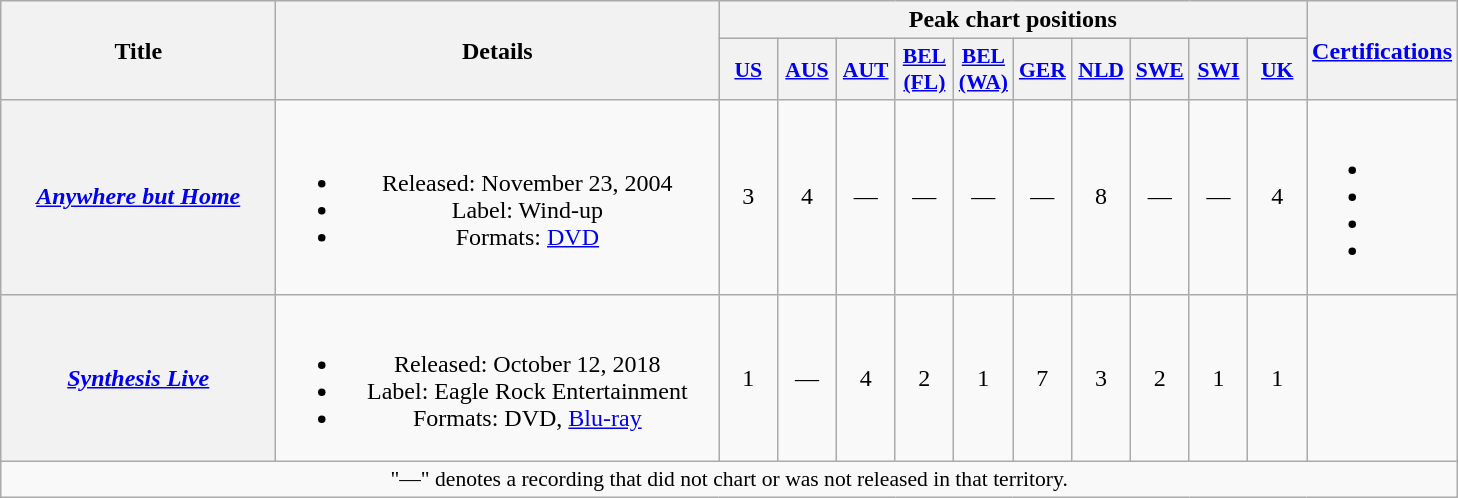<table class="wikitable plainrowheaders" style="text-align:center">
<tr>
<th scope="col" rowspan="2" style="width:11em;">Title</th>
<th scope="col" rowspan="2" style="width:18em;">Details</th>
<th scope="col" colspan="10">Peak chart positions</th>
<th scope="col" rowspan="2"><a href='#'>Certifications</a></th>
</tr>
<tr>
<th scope="col" style="width:2.25em;font-size:90%;"><a href='#'>US</a><br></th>
<th scope="col" style="width:2.25em;font-size:90%;"><a href='#'>AUS</a><br></th>
<th scope="col" style="width:2.25em;font-size:90%;"><a href='#'>AUT</a><br></th>
<th scope="col" style="width:2.25em;font-size:90%;"><a href='#'>BEL<br>(FL)</a><br></th>
<th scope="col" style="width:2.25em;font-size:90%;"><a href='#'>BEL<br>(WA)</a><br></th>
<th scope="col" style="width:2.25em;font-size:90%;"><a href='#'>GER</a><br></th>
<th scope="col" style="width:2.25em;font-size:90%;"><a href='#'>NLD</a><br></th>
<th scope="col" style="width:2.25em;font-size:90%;"><a href='#'>SWE</a><br></th>
<th scope="col" style="width:2.25em;font-size:90%;"><a href='#'>SWI</a><br></th>
<th scope="col" style="width:2.25em;font-size:90%;"><a href='#'>UK</a><br></th>
</tr>
<tr>
<th scope="row"><em><a href='#'>Anywhere but Home</a></em></th>
<td><br><ul><li>Released: November 23, 2004</li><li>Label: Wind-up</li><li>Formats: <a href='#'>DVD</a></li></ul></td>
<td>3</td>
<td>4</td>
<td>—</td>
<td>—</td>
<td>—</td>
<td>—</td>
<td>8</td>
<td>—</td>
<td>—</td>
<td>4</td>
<td><br><ul><li></li><li></li><li></li><li></li></ul></td>
</tr>
<tr>
<th scope="row"><em><a href='#'>Synthesis Live</a></em></th>
<td><br><ul><li>Released: October 12, 2018</li><li>Label: Eagle Rock Entertainment</li><li>Formats: DVD, <a href='#'>Blu-ray</a></li></ul></td>
<td>1</td>
<td>—</td>
<td>4</td>
<td>2</td>
<td>1</td>
<td>7</td>
<td>3</td>
<td>2</td>
<td>1</td>
<td>1</td>
<td></td>
</tr>
<tr>
<td colspan="13" style="font-size:90%">"—" denotes a recording that did not chart or was not released in that territory.</td>
</tr>
</table>
